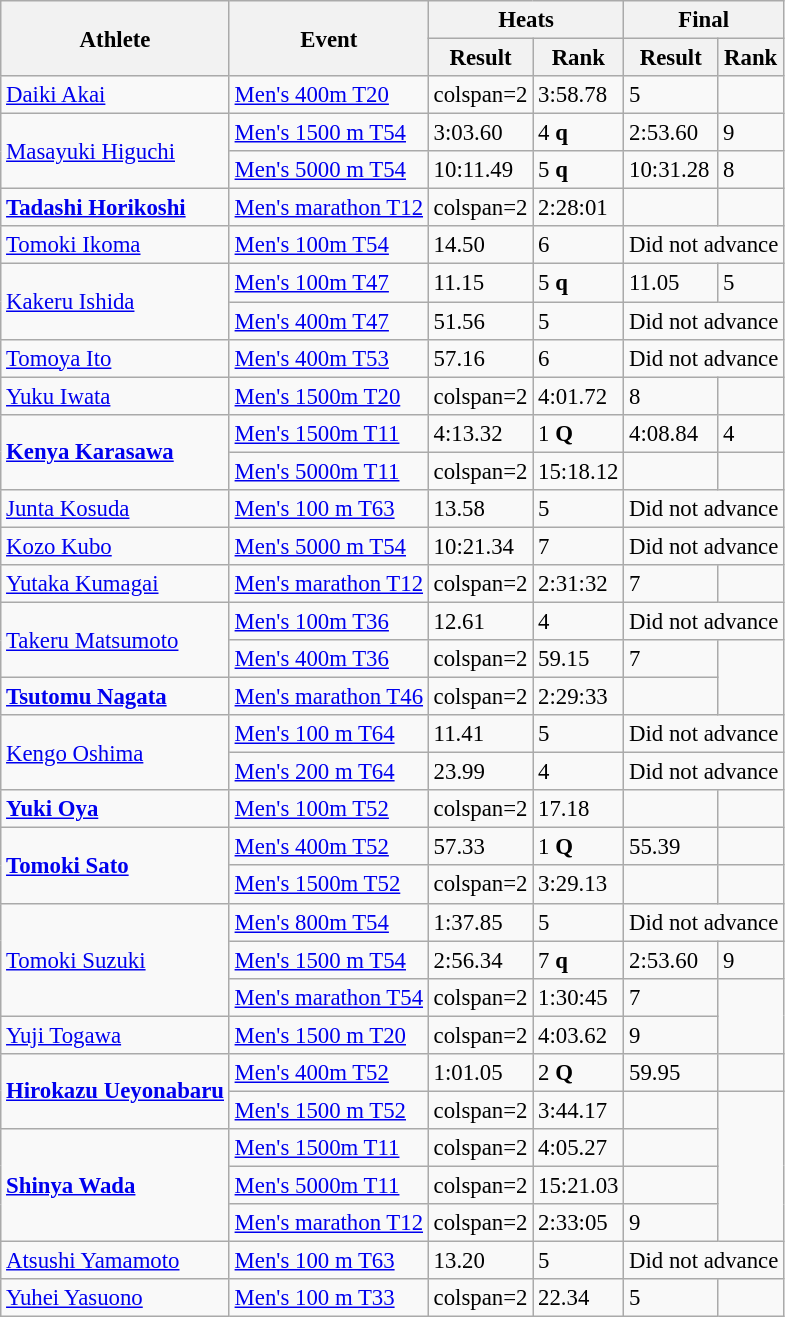<table class=wikitable style="font-size:95%" style="text-align:center">
<tr>
<th rowspan="2">Athlete</th>
<th rowspan="2">Event</th>
<th colspan="2">Heats</th>
<th colspan="2">Final</th>
</tr>
<tr>
<th>Result</th>
<th>Rank</th>
<th>Result</th>
<th>Rank</th>
</tr>
<tr>
<td align=left><a href='#'>Daiki Akai</a></td>
<td align=left><a href='#'>Men's 400m T20</a></td>
<td>colspan=2 </td>
<td>3:58.78</td>
<td>5</td>
</tr>
<tr>
<td align=left rowspan=2><a href='#'>Masayuki Higuchi</a></td>
<td align=left><a href='#'>Men's 1500 m T54</a></td>
<td>3:03.60</td>
<td>4 <strong>q</strong></td>
<td>2:53.60</td>
<td>9</td>
</tr>
<tr>
<td align=left><a href='#'>Men's 5000 m T54</a></td>
<td>10:11.49</td>
<td>5 <strong>q</strong></td>
<td>10:31.28</td>
<td>8</td>
</tr>
<tr>
<td align=left><strong><a href='#'>Tadashi Horikoshi</a></strong></td>
<td align=left><a href='#'>Men's marathon T12</a></td>
<td>colspan=2 </td>
<td>2:28:01</td>
<td></td>
</tr>
<tr>
<td align=left><a href='#'>Tomoki Ikoma</a></td>
<td align=left><a href='#'>Men's 100m T54</a></td>
<td>14.50</td>
<td>6</td>
<td colspan=2>Did not advance</td>
</tr>
<tr>
<td align=left rowspan=2><a href='#'>Kakeru Ishida</a></td>
<td align=left><a href='#'>Men's 100m T47</a></td>
<td>11.15</td>
<td>5 <strong>q</strong></td>
<td>11.05</td>
<td>5</td>
</tr>
<tr>
<td align=left><a href='#'>Men's 400m T47</a></td>
<td>51.56</td>
<td>5</td>
<td colspan=2>Did not advance</td>
</tr>
<tr>
<td align=left><a href='#'>Tomoya Ito</a></td>
<td align=left><a href='#'>Men's 400m T53</a></td>
<td>57.16</td>
<td>6</td>
<td colspan=2>Did not advance</td>
</tr>
<tr>
<td align=left><a href='#'>Yuku Iwata</a></td>
<td align=left><a href='#'>Men's 1500m T20</a></td>
<td>colspan=2 </td>
<td>4:01.72</td>
<td>8</td>
</tr>
<tr>
<td align=left rowspan=2><strong><a href='#'>Kenya Karasawa</a></strong></td>
<td align=left><a href='#'>Men's 1500m T11</a></td>
<td>4:13.32</td>
<td>1	 <strong>Q</strong></td>
<td>4:08.84</td>
<td>4</td>
</tr>
<tr>
<td align=left><a href='#'>Men's 5000m T11</a></td>
<td>colspan=2 </td>
<td>15:18.12</td>
<td></td>
</tr>
<tr>
<td align=left><a href='#'>Junta Kosuda</a></td>
<td align=left><a href='#'>Men's 100 m T63</a></td>
<td>13.58</td>
<td>5</td>
<td colspan=2>Did not advance</td>
</tr>
<tr>
<td align=left><a href='#'>Kozo Kubo</a></td>
<td align=left><a href='#'>Men's 5000 m T54</a></td>
<td>10:21.34</td>
<td>7</td>
<td colspan=2>Did not advance</td>
</tr>
<tr>
<td align=left><a href='#'>Yutaka Kumagai</a></td>
<td align=left><a href='#'>Men's marathon T12</a></td>
<td>colspan=2 </td>
<td>2:31:32</td>
<td>7</td>
</tr>
<tr>
<td align=left rowspan=2><a href='#'>Takeru Matsumoto</a></td>
<td align=left><a href='#'>Men's 100m T36</a></td>
<td>12.61</td>
<td>4</td>
<td colspan=2>Did not advance</td>
</tr>
<tr>
<td align=left><a href='#'>Men's 400m T36</a></td>
<td>colspan=2 </td>
<td>59.15</td>
<td>7</td>
</tr>
<tr>
<td align=left><strong><a href='#'>Tsutomu Nagata</a></strong></td>
<td align=left><a href='#'>Men's marathon T46</a></td>
<td>colspan=2 </td>
<td>2:29:33</td>
<td></td>
</tr>
<tr>
<td align=left rowspan=2><a href='#'>Kengo Oshima</a></td>
<td align=left><a href='#'>Men's 100 m T64</a></td>
<td>11.41</td>
<td>5</td>
<td colspan=2>Did not advance</td>
</tr>
<tr>
<td align=left><a href='#'>Men's 200 m T64</a></td>
<td>23.99</td>
<td>4</td>
<td colspan=2>Did not advance</td>
</tr>
<tr>
<td align=left><strong><a href='#'>Yuki Oya</a></strong></td>
<td align=left><a href='#'>Men's 100m T52</a></td>
<td>colspan=2 </td>
<td>17.18</td>
<td></td>
</tr>
<tr>
<td align=left rowspan=2><strong><a href='#'>Tomoki Sato</a></strong></td>
<td align=left><a href='#'>Men's 400m T52</a></td>
<td>57.33</td>
<td>1 <strong>Q</strong></td>
<td>55.39</td>
<td></td>
</tr>
<tr>
<td align=left><a href='#'>Men's 1500m T52</a></td>
<td>colspan=2 </td>
<td>3:29.13</td>
<td></td>
</tr>
<tr>
<td align=left rowspan=3><a href='#'>Tomoki Suzuki</a></td>
<td align=left><a href='#'>Men's 800m T54</a></td>
<td>1:37.85</td>
<td>5</td>
<td colspan=2>Did not advance</td>
</tr>
<tr>
<td align=left><a href='#'>Men's 1500 m T54</a></td>
<td>2:56.34</td>
<td>7 <strong>q</strong></td>
<td>2:53.60</td>
<td>9</td>
</tr>
<tr>
<td align=left><a href='#'>Men's marathon T54</a></td>
<td>colspan=2 </td>
<td>1:30:45</td>
<td>7</td>
</tr>
<tr>
<td align=left><a href='#'>Yuji Togawa</a></td>
<td align=left><a href='#'>Men's 1500 m T20</a></td>
<td>colspan=2 </td>
<td>4:03.62</td>
<td>9</td>
</tr>
<tr>
<td align=left rowspan=2><strong><a href='#'>Hirokazu Ueyonabaru</a></strong></td>
<td align=left><a href='#'>Men's 400m T52</a></td>
<td>1:01.05</td>
<td>2 <strong>Q</strong></td>
<td>59.95</td>
<td></td>
</tr>
<tr>
<td align=left><a href='#'>Men's 1500 m T52</a></td>
<td>colspan=2 </td>
<td>3:44.17</td>
<td></td>
</tr>
<tr>
<td align=left rowspan=3><strong><a href='#'>Shinya Wada</a></strong></td>
<td align=left><a href='#'>Men's 1500m T11</a></td>
<td>colspan=2 </td>
<td>4:05.27</td>
<td></td>
</tr>
<tr>
<td align=left><a href='#'>Men's 5000m T11</a></td>
<td>colspan=2 </td>
<td>15:21.03</td>
<td></td>
</tr>
<tr>
<td align=left><a href='#'>Men's marathon T12</a></td>
<td>colspan=2 </td>
<td>2:33:05</td>
<td>9</td>
</tr>
<tr>
<td align=left><a href='#'>Atsushi Yamamoto</a></td>
<td align=left><a href='#'>Men's 100 m T63</a></td>
<td>13.20</td>
<td>5</td>
<td colspan=2>Did not advance</td>
</tr>
<tr>
<td align=left><a href='#'>Yuhei Yasuono</a></td>
<td align=left><a href='#'>Men's 100 m T33</a></td>
<td>colspan=2 </td>
<td>22.34</td>
<td>5</td>
</tr>
</table>
